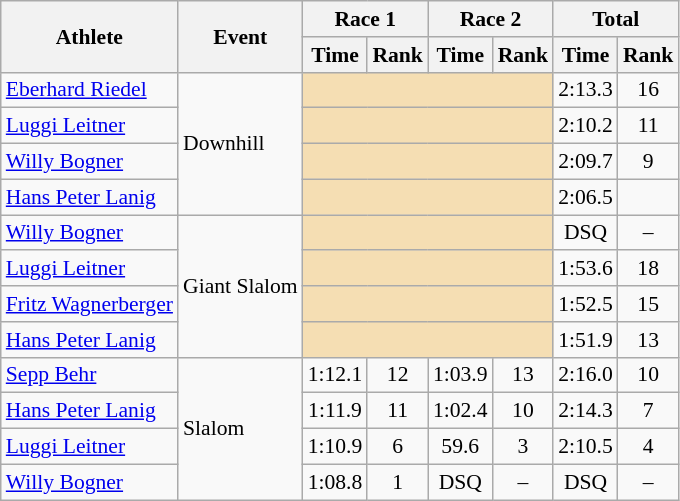<table class="wikitable" style="font-size:90%">
<tr>
<th rowspan="2">Athlete</th>
<th rowspan="2">Event</th>
<th colspan="2">Race 1</th>
<th colspan="2">Race 2</th>
<th colspan="2">Total</th>
</tr>
<tr>
<th>Time</th>
<th>Rank</th>
<th>Time</th>
<th>Rank</th>
<th>Time</th>
<th>Rank</th>
</tr>
<tr>
<td><a href='#'>Eberhard Riedel</a></td>
<td rowspan="4">Downhill</td>
<td colspan="4" bgcolor="wheat"></td>
<td align="center">2:13.3</td>
<td align="center">16</td>
</tr>
<tr>
<td><a href='#'>Luggi Leitner</a></td>
<td colspan="4" bgcolor="wheat"></td>
<td align="center">2:10.2</td>
<td align="center">11</td>
</tr>
<tr>
<td><a href='#'>Willy Bogner</a></td>
<td colspan="4" bgcolor="wheat"></td>
<td align="center">2:09.7</td>
<td align="center">9</td>
</tr>
<tr>
<td><a href='#'>Hans Peter Lanig</a></td>
<td colspan="4" bgcolor="wheat"></td>
<td align="center">2:06.5</td>
<td align="center"></td>
</tr>
<tr>
<td><a href='#'>Willy Bogner</a></td>
<td rowspan="4">Giant Slalom</td>
<td colspan="4" bgcolor="wheat"></td>
<td align="center">DSQ</td>
<td align="center">–</td>
</tr>
<tr>
<td><a href='#'>Luggi Leitner</a></td>
<td colspan="4" bgcolor="wheat"></td>
<td align="center">1:53.6</td>
<td align="center">18</td>
</tr>
<tr>
<td><a href='#'>Fritz Wagnerberger</a></td>
<td colspan="4" bgcolor="wheat"></td>
<td align="center">1:52.5</td>
<td align="center">15</td>
</tr>
<tr>
<td><a href='#'>Hans Peter Lanig</a></td>
<td colspan="4" bgcolor="wheat"></td>
<td align="center">1:51.9</td>
<td align="center">13</td>
</tr>
<tr>
<td><a href='#'>Sepp Behr</a></td>
<td rowspan="4">Slalom</td>
<td align="center">1:12.1</td>
<td align="center">12</td>
<td align="center">1:03.9</td>
<td align="center">13</td>
<td align="center">2:16.0</td>
<td align="center">10</td>
</tr>
<tr>
<td><a href='#'>Hans Peter Lanig</a></td>
<td align="center">1:11.9</td>
<td align="center">11</td>
<td align="center">1:02.4</td>
<td align="center">10</td>
<td align="center">2:14.3</td>
<td align="center">7</td>
</tr>
<tr>
<td><a href='#'>Luggi Leitner</a></td>
<td align="center">1:10.9</td>
<td align="center">6</td>
<td align="center">59.6</td>
<td align="center">3</td>
<td align="center">2:10.5</td>
<td align="center">4</td>
</tr>
<tr>
<td><a href='#'>Willy Bogner</a></td>
<td align="center">1:08.8</td>
<td align="center">1</td>
<td align="center">DSQ</td>
<td align="center">–</td>
<td align="center">DSQ</td>
<td align="center">–</td>
</tr>
</table>
